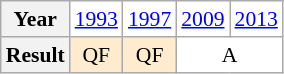<table class="wikitable" style="text-align:center; font-size:90%; background:white">
<tr>
<th>Year</th>
<td><a href='#'>1993</a></td>
<td><a href='#'>1997</a></td>
<td><a href='#'>2009</a></td>
<td><a href='#'>2013</a></td>
</tr>
<tr>
<th>Result</th>
<td bgcolor="ffebcd">QF</td>
<td bgcolor="ffebcd">QF</td>
<td colspan="2">A</td>
</tr>
</table>
